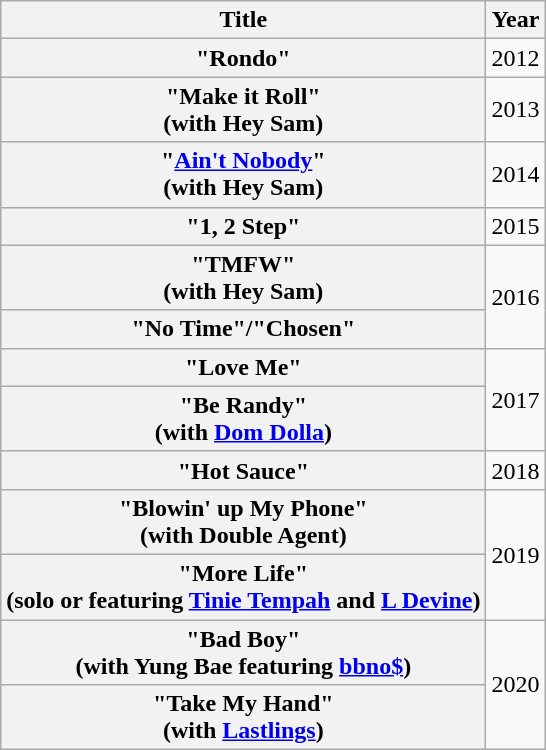<table class="wikitable plainrowheaders" style="text-align:center;">
<tr>
<th>Title</th>
<th>Year</th>
</tr>
<tr>
<th scope="row">"Rondo"</th>
<td>2012</td>
</tr>
<tr>
<th scope="row">"Make it Roll"<br> (with Hey Sam)</th>
<td>2013</td>
</tr>
<tr>
<th scope="row">"<a href='#'>Ain't Nobody</a>"<br> (with Hey Sam)</th>
<td>2014</td>
</tr>
<tr>
<th scope="row">"1, 2 Step"</th>
<td>2015</td>
</tr>
<tr>
<th scope="row">"TMFW" <br> (with Hey Sam)</th>
<td rowspan="2">2016</td>
</tr>
<tr>
<th scope="row">"No Time"/"Chosen"</th>
</tr>
<tr>
<th scope="row">"Love Me"</th>
<td rowspan="2">2017</td>
</tr>
<tr>
<th scope="row">"Be Randy" <br> (with <a href='#'>Dom Dolla</a>)</th>
</tr>
<tr>
<th scope="row">"Hot Sauce"</th>
<td>2018</td>
</tr>
<tr>
<th scope="row">"Blowin' up My Phone" <br> (with Double Agent)</th>
<td rowspan="2">2019</td>
</tr>
<tr>
<th scope="row">"More Life" <br>(solo or featuring <a href='#'>Tinie Tempah</a> and <a href='#'>L Devine</a>)</th>
</tr>
<tr>
<th scope="row">"Bad Boy" <br> (with Yung Bae featuring <a href='#'>bbno$</a>)</th>
<td rowspan="2">2020</td>
</tr>
<tr>
<th scope="row">"Take My Hand" <br> (with <a href='#'>Lastlings</a>)</th>
</tr>
</table>
